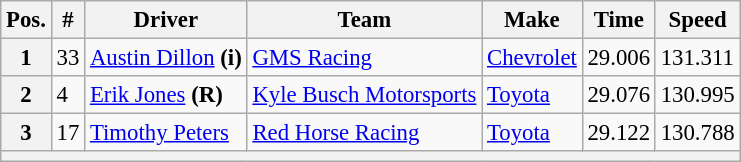<table class="wikitable" style="font-size:95%">
<tr>
<th>Pos.</th>
<th>#</th>
<th>Driver</th>
<th>Team</th>
<th>Make</th>
<th>Time</th>
<th>Speed</th>
</tr>
<tr>
<th>1</th>
<td>33</td>
<td><a href='#'>Austin Dillon</a> <strong>(i)</strong></td>
<td><a href='#'>GMS Racing</a></td>
<td><a href='#'>Chevrolet</a></td>
<td>29.006</td>
<td>131.311</td>
</tr>
<tr>
<th>2</th>
<td>4</td>
<td><a href='#'>Erik Jones</a> <strong>(R)</strong></td>
<td><a href='#'>Kyle Busch Motorsports</a></td>
<td><a href='#'>Toyota</a></td>
<td>29.076</td>
<td>130.995</td>
</tr>
<tr>
<th>3</th>
<td>17</td>
<td><a href='#'>Timothy Peters</a></td>
<td><a href='#'>Red Horse Racing</a></td>
<td><a href='#'>Toyota</a></td>
<td>29.122</td>
<td>130.788</td>
</tr>
<tr>
<th colspan="7"></th>
</tr>
</table>
